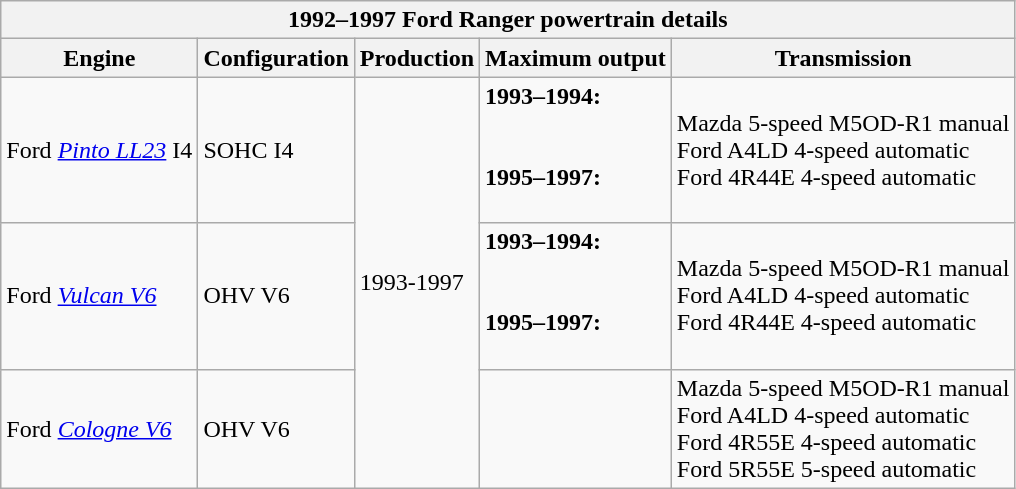<table class="wikitable">
<tr>
<th colspan="5">1992–1997 Ford Ranger powertrain details</th>
</tr>
<tr>
<th>Engine</th>
<th>Configuration</th>
<th>Production</th>
<th>Maximum output</th>
<th>Transmission</th>
</tr>
<tr>
<td>Ford <em><a href='#'>Pinto LL23</a></em> I4</td>
<td> SOHC I4</td>
<td rowspan="3">1993-1997</td>
<td><strong>1993–1994:</strong><br><br><br><strong>1995–1997:</strong><br><br></td>
<td>Mazda 5-speed M5OD-R1 manual<br>Ford A4LD 4-speed automatic<br>Ford 4R44E 4-speed automatic</td>
</tr>
<tr>
<td>Ford <a href='#'><em>Vulcan V6</em></a></td>
<td> OHV V6</td>
<td><strong>1993–1994:</strong><br><br><br><strong>1995–1997:</strong><br><br></td>
<td>Mazda 5-speed M5OD-R1 manual<br>Ford A4LD 4-speed automatic<br>Ford 4R44E 4-speed automatic</td>
</tr>
<tr>
<td>Ford <a href='#'><em>Cologne V6</em></a></td>
<td> OHV V6</td>
<td><br></td>
<td>Mazda 5-speed M5OD-R1 manual<br>Ford A4LD 4-speed automatic<br>Ford 4R55E 4-speed automatic<br>Ford 5R55E 5-speed automatic</td>
</tr>
</table>
